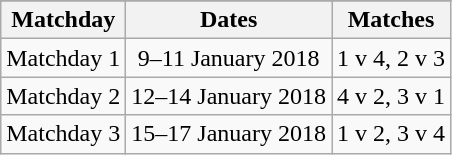<table class="wikitable" style="text-align:center">
<tr>
</tr>
<tr>
<th>Matchday</th>
<th>Dates</th>
<th>Matches</th>
</tr>
<tr>
<td>Matchday 1</td>
<td>9–11 January 2018</td>
<td>1 v 4, 2 v 3</td>
</tr>
<tr>
<td>Matchday 2</td>
<td>12–14 January 2018</td>
<td>4 v 2, 3 v 1</td>
</tr>
<tr>
<td>Matchday 3</td>
<td>15–17 January 2018</td>
<td>1 v 2, 3 v 4</td>
</tr>
</table>
